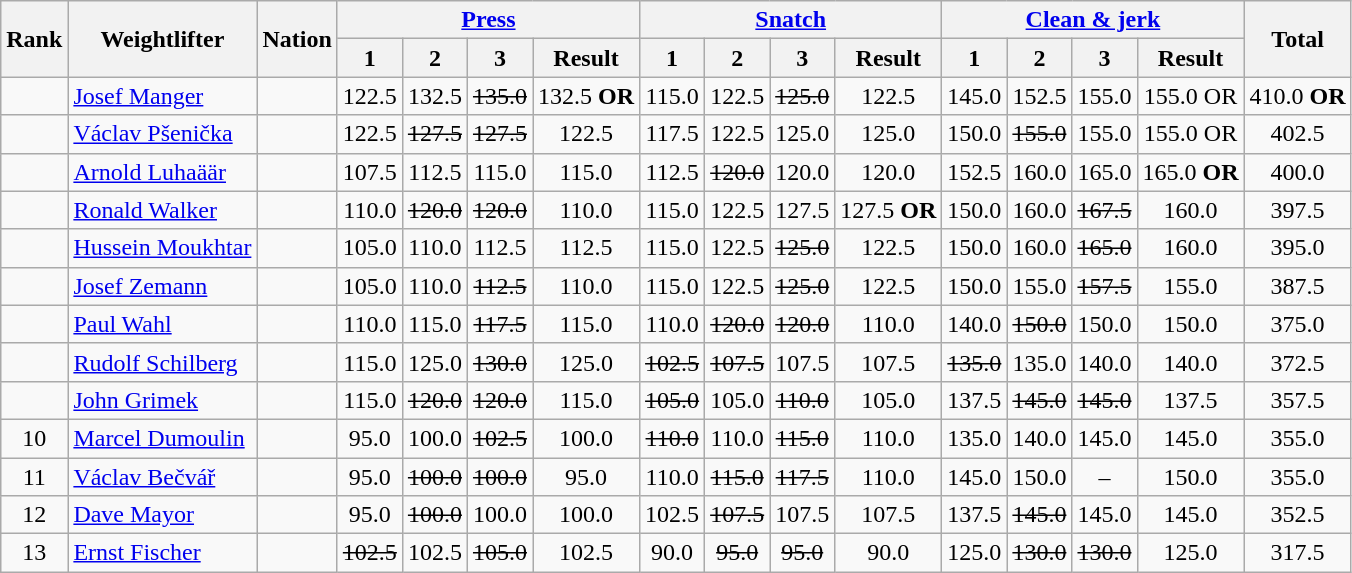<table class="wikitable sortable" style="text-align:center">
<tr>
<th rowspan=2>Rank</th>
<th rowspan=2>Weightlifter</th>
<th rowspan=2>Nation</th>
<th colspan=4><a href='#'>Press</a></th>
<th colspan=4><a href='#'>Snatch</a></th>
<th colspan=4><a href='#'>Clean & jerk</a></th>
<th rowspan=2>Total</th>
</tr>
<tr>
<th>1</th>
<th>2</th>
<th>3</th>
<th>Result</th>
<th>1</th>
<th>2</th>
<th>3</th>
<th>Result</th>
<th>1</th>
<th>2</th>
<th>3</th>
<th>Result</th>
</tr>
<tr>
<td></td>
<td align=left><a href='#'>Josef Manger</a></td>
<td align=left></td>
<td>122.5</td>
<td>132.5</td>
<td><s>135.0</s></td>
<td>132.5 <strong>OR</strong></td>
<td>115.0</td>
<td>122.5</td>
<td><s>125.0</s></td>
<td>122.5</td>
<td>145.0</td>
<td>152.5</td>
<td>155.0</td>
<td>155.0 OR</td>
<td>410.0 <strong>OR</strong></td>
</tr>
<tr>
<td></td>
<td align=left><a href='#'>Václav Pšenička</a></td>
<td align=left></td>
<td>122.5</td>
<td><s>127.5</s></td>
<td><s>127.5</s></td>
<td>122.5</td>
<td>117.5</td>
<td>122.5</td>
<td>125.0</td>
<td>125.0</td>
<td>150.0</td>
<td><s>155.0</s></td>
<td>155.0</td>
<td>155.0 OR</td>
<td>402.5</td>
</tr>
<tr>
<td></td>
<td align=left><a href='#'>Arnold Luhaäär</a></td>
<td align=left></td>
<td>107.5</td>
<td>112.5</td>
<td>115.0</td>
<td>115.0</td>
<td>112.5</td>
<td><s>120.0</s></td>
<td>120.0</td>
<td>120.0</td>
<td>152.5</td>
<td>160.0</td>
<td>165.0</td>
<td>165.0 <strong>OR</strong></td>
<td>400.0</td>
</tr>
<tr>
<td></td>
<td align=left><a href='#'>Ronald Walker</a></td>
<td align=left></td>
<td>110.0</td>
<td><s>120.0</s></td>
<td><s>120.0</s></td>
<td>110.0</td>
<td>115.0</td>
<td>122.5</td>
<td>127.5</td>
<td>127.5 <strong>OR</strong></td>
<td>150.0</td>
<td>160.0</td>
<td><s>167.5</s></td>
<td>160.0</td>
<td>397.5</td>
</tr>
<tr>
<td></td>
<td align=left><a href='#'>Hussein Moukhtar</a></td>
<td align=left></td>
<td>105.0</td>
<td>110.0</td>
<td>112.5</td>
<td>112.5</td>
<td>115.0</td>
<td>122.5</td>
<td><s>125.0</s></td>
<td>122.5</td>
<td>150.0</td>
<td>160.0</td>
<td><s>165.0</s></td>
<td>160.0</td>
<td>395.0</td>
</tr>
<tr>
<td></td>
<td align=left><a href='#'>Josef Zemann</a></td>
<td align=left></td>
<td>105.0</td>
<td>110.0</td>
<td><s>112.5</s></td>
<td>110.0</td>
<td>115.0</td>
<td>122.5</td>
<td><s>125.0</s></td>
<td>122.5</td>
<td>150.0</td>
<td>155.0</td>
<td><s>157.5</s></td>
<td>155.0</td>
<td>387.5</td>
</tr>
<tr>
<td></td>
<td align=left><a href='#'>Paul Wahl</a></td>
<td align=left></td>
<td>110.0</td>
<td>115.0</td>
<td><s>117.5</s></td>
<td>115.0</td>
<td>110.0</td>
<td><s>120.0</s></td>
<td><s>120.0</s></td>
<td>110.0</td>
<td>140.0</td>
<td><s>150.0</s></td>
<td>150.0</td>
<td>150.0</td>
<td>375.0</td>
</tr>
<tr>
<td></td>
<td align=left><a href='#'>Rudolf Schilberg</a></td>
<td align=left></td>
<td>115.0</td>
<td>125.0</td>
<td><s>130.0</s></td>
<td>125.0</td>
<td><s>102.5</s></td>
<td><s>107.5</s></td>
<td>107.5</td>
<td>107.5</td>
<td><s>135.0</s></td>
<td>135.0</td>
<td>140.0</td>
<td>140.0</td>
<td>372.5</td>
</tr>
<tr>
<td></td>
<td align=left><a href='#'>John Grimek</a></td>
<td align=left></td>
<td>115.0</td>
<td><s>120.0</s></td>
<td><s>120.0</s></td>
<td>115.0</td>
<td><s>105.0</s></td>
<td>105.0</td>
<td><s>110.0</s></td>
<td>105.0</td>
<td>137.5</td>
<td><s>145.0</s></td>
<td><s>145.0</s></td>
<td>137.5</td>
<td>357.5</td>
</tr>
<tr>
<td>10</td>
<td align=left><a href='#'>Marcel Dumoulin</a></td>
<td align=left></td>
<td>95.0</td>
<td>100.0</td>
<td><s>102.5</s></td>
<td>100.0</td>
<td><s>110.0</s></td>
<td>110.0</td>
<td><s>115.0</s></td>
<td>110.0</td>
<td>135.0</td>
<td>140.0</td>
<td>145.0</td>
<td>145.0</td>
<td>355.0</td>
</tr>
<tr>
<td>11</td>
<td align=left><a href='#'>Václav Bečvář</a></td>
<td align=left></td>
<td>95.0</td>
<td><s>100.0</s></td>
<td><s>100.0</s></td>
<td>95.0</td>
<td>110.0</td>
<td><s>115.0</s></td>
<td><s>117.5</s></td>
<td>110.0</td>
<td>145.0</td>
<td>150.0</td>
<td>–</td>
<td>150.0</td>
<td>355.0</td>
</tr>
<tr>
<td>12</td>
<td align=left><a href='#'>Dave Mayor</a></td>
<td align=left></td>
<td>95.0</td>
<td><s>100.0</s></td>
<td>100.0</td>
<td>100.0</td>
<td>102.5</td>
<td><s>107.5</s></td>
<td>107.5</td>
<td>107.5</td>
<td>137.5</td>
<td><s>145.0</s></td>
<td>145.0</td>
<td>145.0</td>
<td>352.5</td>
</tr>
<tr>
<td>13</td>
<td align=left><a href='#'>Ernst Fischer</a></td>
<td align=left></td>
<td><s>102.5</s></td>
<td>102.5</td>
<td><s>105.0</s></td>
<td>102.5</td>
<td>90.0</td>
<td><s>95.0</s></td>
<td><s>95.0</s></td>
<td>90.0</td>
<td>125.0</td>
<td><s>130.0</s></td>
<td><s>130.0</s></td>
<td>125.0</td>
<td>317.5</td>
</tr>
</table>
